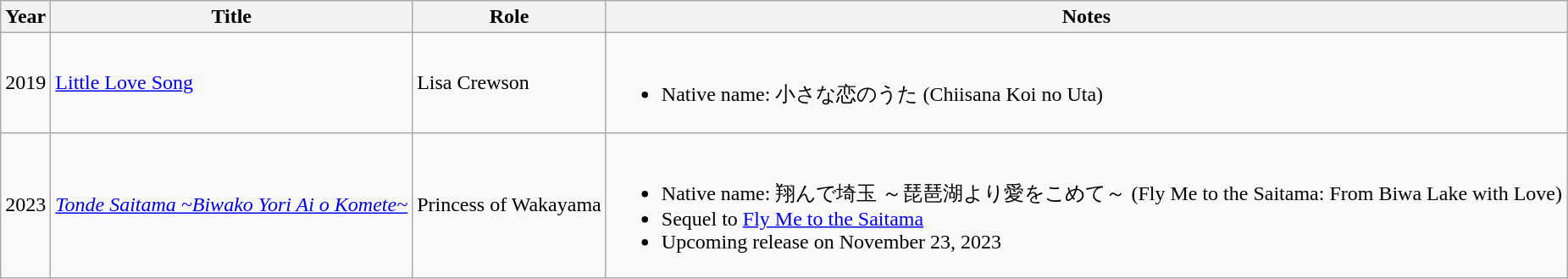<table class="wikitable">
<tr>
<th>Year</th>
<th>Title</th>
<th>Role</th>
<th>Notes</th>
</tr>
<tr>
<td>2019</td>
<td><a href='#'>Little Love Song</a></td>
<td>Lisa Crewson</td>
<td><br><ul><li>Native name: 小さな恋のうた (Chiisana Koi no Uta)</li></ul></td>
</tr>
<tr>
<td>2023</td>
<td><em><a href='#'>Tonde Saitama ~Biwako Yori Ai o Komete~</a></em></td>
<td>Princess of Wakayama</td>
<td><br><ul><li>Native name: 翔んで埼玉 ～琵琶湖より愛をこめて～ (Fly Me to the Saitama: From Biwa Lake with Love)</li><li>Sequel to <a href='#'>Fly Me to the Saitama</a></li><li>Upcoming release on November 23, 2023</li></ul></td>
</tr>
</table>
